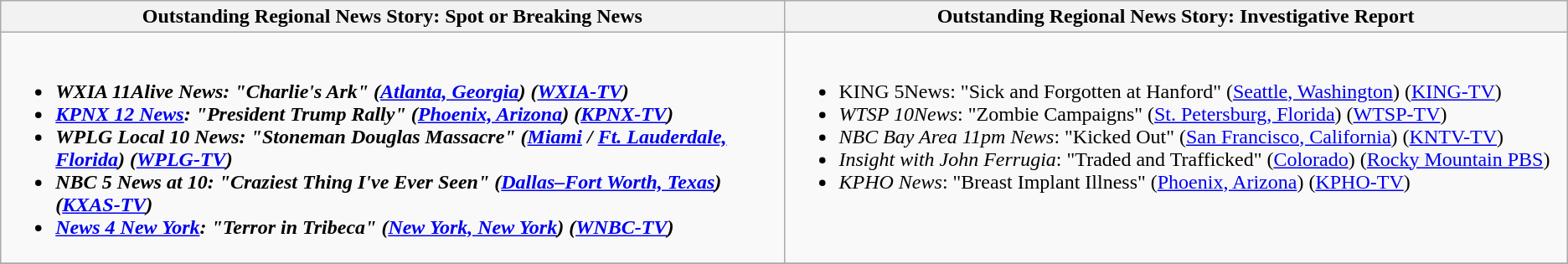<table class=wikitable>
<tr>
<th style="width:50%">Outstanding Regional News Story: Spot or Breaking News</th>
<th style="width:50%">Outstanding Regional News Story: Investigative Report</th>
</tr>
<tr>
<td valign="top"><br><ul><li><strong><em>WXIA 11Alive News<em>: "Charlie's Ark" (<a href='#'>Atlanta, Georgia</a>) (<a href='#'>WXIA-TV</a>)<strong></li><li></em><a href='#'>KPNX 12 News</a><em>: "President Trump Rally" (<a href='#'>Phoenix, Arizona</a>) (<a href='#'>KPNX-TV</a>)</li><li></em>WPLG Local 10 News<em>: "Stoneman Douglas Massacre" (<a href='#'>Miami</a> / <a href='#'>Ft. Lauderdale, Florida</a>) (<a href='#'>WPLG-TV</a>)</li><li></em>NBC 5 News at 10<em>: "Craziest Thing I've Ever Seen" (<a href='#'>Dallas–Fort Worth, Texas</a>) (<a href='#'>KXAS-TV</a>)</li><li></em><a href='#'>News 4 New York</a><em>: "Terror in Tribeca" (<a href='#'>New York, New York</a>) (<a href='#'>WNBC-TV</a>)</li></ul></td>
<td valign="top"><br><ul><li></em></strong>KING 5News</em>: "Sick and Forgotten at Hanford" (<a href='#'>Seattle, Washington</a>) (<a href='#'>KING-TV</a>)</strong></li><li><em>WTSP 10News</em>: "Zombie Campaigns" (<a href='#'>St. Petersburg, Florida</a>) (<a href='#'>WTSP-TV</a>)</li><li><em>NBC Bay Area 11pm News</em>: "Kicked Out" (<a href='#'>San Francisco, California</a>) (<a href='#'>KNTV-TV</a>)</li><li><em>Insight with John Ferrugia</em>: "Traded and Trafficked" (<a href='#'>Colorado</a>) (<a href='#'>Rocky Mountain PBS</a>)</li><li><em>KPHO News</em>: "Breast Implant Illness" (<a href='#'>Phoenix, Arizona</a>) (<a href='#'>KPHO-TV</a>)</li></ul></td>
</tr>
<tr>
</tr>
</table>
